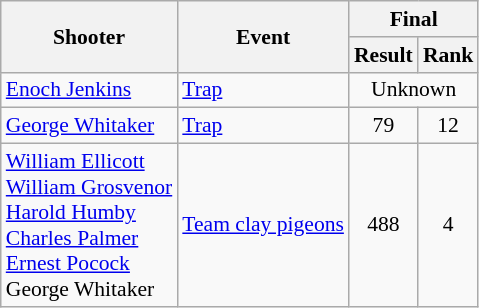<table class=wikitable style="font-size:90%">
<tr>
<th rowspan=2>Shooter</th>
<th rowspan=2>Event</th>
<th colspan=2>Final</th>
</tr>
<tr>
<th>Result</th>
<th>Rank</th>
</tr>
<tr>
<td><a href='#'>Enoch Jenkins</a></td>
<td><a href='#'>Trap</a></td>
<td align=center colspan=2>Unknown</td>
</tr>
<tr>
<td><a href='#'>George Whitaker</a></td>
<td><a href='#'>Trap</a></td>
<td align=center>79</td>
<td align=center>12</td>
</tr>
<tr>
<td><a href='#'>William Ellicott</a> <br> <a href='#'>William Grosvenor</a> <br> <a href='#'>Harold Humby</a> <br> <a href='#'>Charles Palmer</a> <br> <a href='#'>Ernest Pocock</a> <br> George Whitaker</td>
<td><a href='#'>Team clay pigeons</a></td>
<td align=center>488</td>
<td align=center>4</td>
</tr>
</table>
